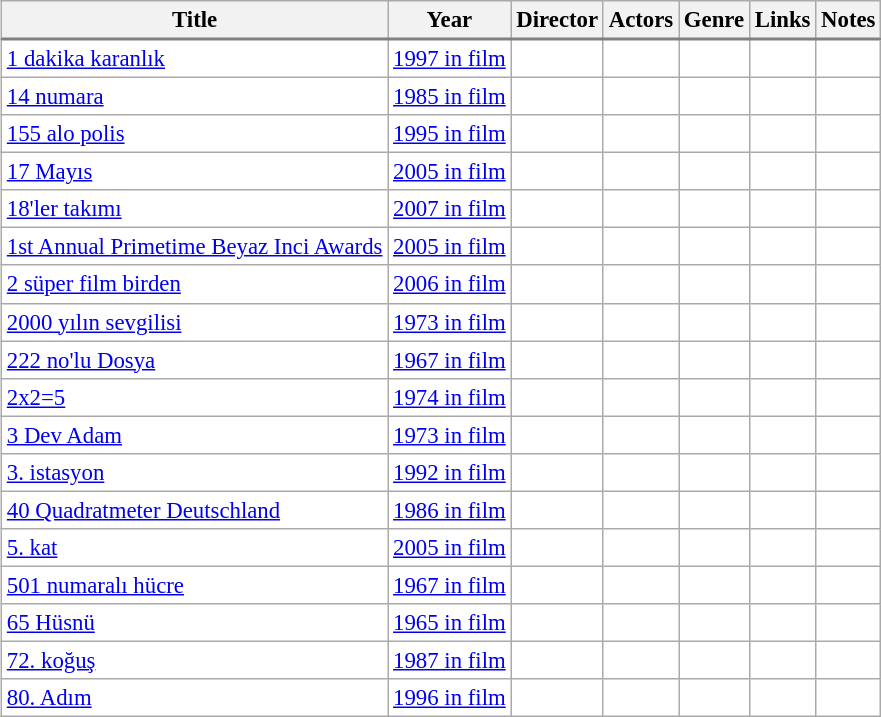<table class="sortable wikitable" align=left border=1 cellpadding=6 cellspacing=0 style="margin: 0 0 0 1em; background: #ffffff; border: 1px #aaaaaa solid; border-collapse: collapse; text-align:left; font-size: 95%;">
<tr style="text-align:center; background: #efefef; border-bottom:2px solid gray;">
<th>Title</th>
<th>Year</th>
<th>Director</th>
<th>Actors</th>
<th>Genre</th>
<th>Links</th>
<th>Notes</th>
</tr>
<tr>
<td><a href='#'>1 dakika karanlık</a></td>
<td><a href='#'>1997 in film</a></td>
<td></td>
<td></td>
<td></td>
<td></td>
<td></td>
</tr>
<tr>
<td><a href='#'>14 numara</a></td>
<td><a href='#'>1985 in film</a></td>
<td></td>
<td></td>
<td></td>
<td></td>
<td></td>
</tr>
<tr>
<td><a href='#'>155 alo polis</a></td>
<td><a href='#'>1995 in film</a></td>
<td></td>
<td></td>
<td></td>
<td></td>
<td></td>
</tr>
<tr>
<td><a href='#'>17 Mayıs</a></td>
<td><a href='#'>2005 in film</a></td>
<td></td>
<td></td>
<td></td>
<td></td>
<td></td>
</tr>
<tr>
<td><a href='#'>18'ler takımı</a></td>
<td><a href='#'>2007 in film</a></td>
<td></td>
<td></td>
<td></td>
<td></td>
<td></td>
</tr>
<tr>
<td><a href='#'>1st Annual Primetime Beyaz Inci Awards</a></td>
<td><a href='#'>2005 in film</a></td>
<td></td>
<td></td>
<td></td>
<td></td>
<td></td>
</tr>
<tr>
<td><a href='#'>2 süper film birden</a></td>
<td><a href='#'>2006 in film</a></td>
<td></td>
<td></td>
<td></td>
<td></td>
<td></td>
</tr>
<tr>
<td><a href='#'>2000 yılın sevgilisi</a></td>
<td><a href='#'>1973 in film</a></td>
<td></td>
<td></td>
<td></td>
<td></td>
<td></td>
</tr>
<tr>
<td><a href='#'>222 no'lu Dosya</a></td>
<td><a href='#'>1967 in film</a></td>
<td></td>
<td></td>
<td></td>
<td></td>
<td></td>
</tr>
<tr>
<td><a href='#'>2x2=5</a></td>
<td><a href='#'>1974 in film</a></td>
<td></td>
<td></td>
<td></td>
<td></td>
<td></td>
</tr>
<tr>
<td><a href='#'>3 Dev Adam</a></td>
<td><a href='#'>1973 in film</a></td>
<td></td>
<td></td>
<td></td>
<td></td>
<td></td>
</tr>
<tr>
<td><a href='#'>3. istasyon</a></td>
<td><a href='#'>1992 in film</a></td>
<td></td>
<td></td>
<td></td>
<td></td>
<td></td>
</tr>
<tr>
<td><a href='#'>40 Quadratmeter Deutschland</a></td>
<td><a href='#'>1986 in film</a></td>
<td></td>
<td></td>
<td></td>
<td></td>
<td></td>
</tr>
<tr>
<td><a href='#'>5. kat</a></td>
<td><a href='#'>2005 in film</a></td>
<td></td>
<td></td>
<td></td>
<td></td>
<td></td>
</tr>
<tr>
<td><a href='#'>501 numaralı hücre</a></td>
<td><a href='#'>1967 in film</a></td>
<td></td>
<td></td>
<td></td>
<td></td>
<td></td>
</tr>
<tr>
<td><a href='#'>65 Hüsnü</a></td>
<td><a href='#'>1965 in film</a></td>
<td></td>
<td></td>
<td></td>
<td></td>
<td></td>
</tr>
<tr>
<td><a href='#'>72. koğuş</a></td>
<td><a href='#'>1987 in film</a></td>
<td></td>
<td></td>
<td></td>
<td></td>
<td></td>
</tr>
<tr>
<td><a href='#'>80. Adım</a></td>
<td><a href='#'>1996 in film</a></td>
<td></td>
<td></td>
<td></td>
<td></td>
<td></td>
</tr>
</table>
